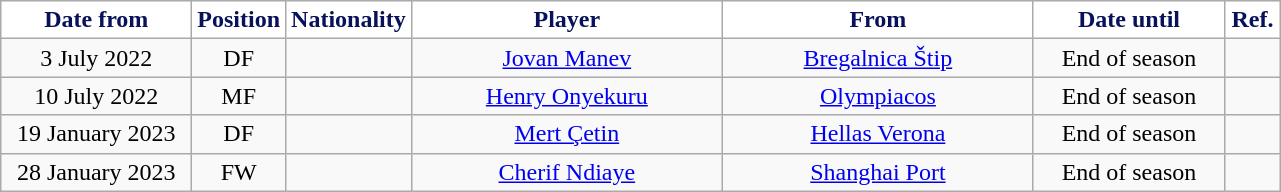<table class="wikitable" style="text-align:center">
<tr>
<th style="background:#FFFFFF; color:#081159; width:120px;">Date from</th>
<th style="background:#FFFFFF; color:#081159; width:50px;">Position</th>
<th style="background:#FFFFFF; color:#081159; width:50px;">Nationality</th>
<th style="background:#FFFFFF; color:#081159; width:200px;">Player</th>
<th style="background:#FFFFFF; color:#081159; width:200px;">From</th>
<th style="background:#FFFFFF; color:#081159; width:120px;">Date until</th>
<th style="background:#FFFFFF; color:#081159; width:30px;">Ref.</th>
</tr>
<tr>
<td>3 July 2022</td>
<td>DF</td>
<td></td>
<td><a href='#'>Jovan Manev</a></td>
<td> <a href='#'>Bregalnica Štip</a></td>
<td>End of season</td>
<td></td>
</tr>
<tr>
<td>10 July 2022</td>
<td>MF</td>
<td></td>
<td><a href='#'>Henry Onyekuru</a></td>
<td> <a href='#'>Olympiacos</a></td>
<td>End of season</td>
<td></td>
</tr>
<tr>
<td>19 January 2023</td>
<td>DF</td>
<td></td>
<td><a href='#'>Mert Çetin</a></td>
<td> <a href='#'>Hellas Verona</a></td>
<td>End of season</td>
<td></td>
</tr>
<tr>
<td>28 January 2023</td>
<td>FW</td>
<td></td>
<td><a href='#'>Cherif Ndiaye</a></td>
<td> <a href='#'>Shanghai Port</a></td>
<td>End of season</td>
<td></td>
</tr>
</table>
